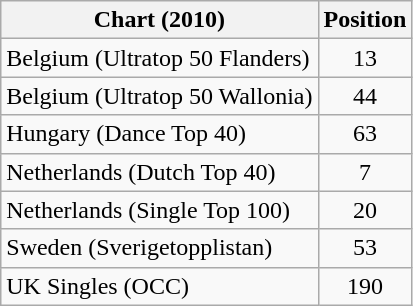<table class="wikitable sortable">
<tr>
<th>Chart (2010)</th>
<th>Position</th>
</tr>
<tr>
<td>Belgium (Ultratop 50 Flanders)</td>
<td style="text-align:center">13</td>
</tr>
<tr>
<td>Belgium (Ultratop 50 Wallonia)</td>
<td style="text-align:center">44</td>
</tr>
<tr>
<td>Hungary (Dance Top 40)</td>
<td style="text-align:center">63</td>
</tr>
<tr>
<td>Netherlands (Dutch Top 40)</td>
<td style="text-align:center">7</td>
</tr>
<tr>
<td>Netherlands (Single Top 100)</td>
<td style="text-align:center">20</td>
</tr>
<tr>
<td>Sweden (Sverigetopplistan)</td>
<td style="text-align:center">53</td>
</tr>
<tr>
<td>UK Singles (OCC)</td>
<td style="text-align:center;">190</td>
</tr>
</table>
